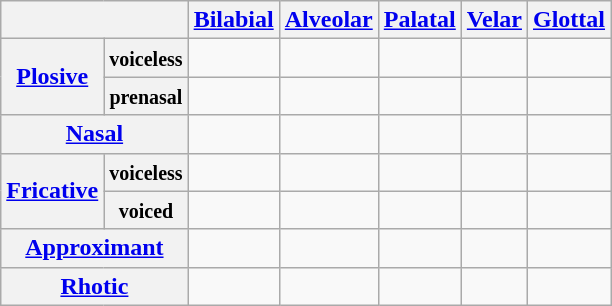<table class="wikitable" style=text-align:center>
<tr>
<th colspan="2"></th>
<th><a href='#'>Bilabial</a></th>
<th><a href='#'>Alveolar</a></th>
<th><a href='#'>Palatal</a></th>
<th><a href='#'>Velar</a></th>
<th><a href='#'>Glottal</a></th>
</tr>
<tr>
<th rowspan="2"><a href='#'>Plosive</a></th>
<th><small>voiceless</small></th>
<td></td>
<td></td>
<td></td>
<td>   </td>
<td></td>
</tr>
<tr>
<th><small>prenasal</small></th>
<td></td>
<td></td>
<td></td>
<td></td>
<td></td>
</tr>
<tr>
<th colspan="2"><a href='#'>Nasal</a></th>
<td></td>
<td></td>
<td></td>
<td></td>
<td></td>
</tr>
<tr>
<th rowspan="2"><a href='#'>Fricative</a></th>
<th><small>voiceless</small></th>
<td></td>
<td></td>
<td></td>
<td></td>
<td></td>
</tr>
<tr>
<th><small>voiced</small></th>
<td></td>
<td></td>
<td></td>
<td></td>
<td></td>
</tr>
<tr>
<th colspan="2"><a href='#'>Approximant</a></th>
<td></td>
<td></td>
<td></td>
<td></td>
<td></td>
</tr>
<tr>
<th colspan="2"><a href='#'>Rhotic</a></th>
<td></td>
<td></td>
<td></td>
<td></td>
<td></td>
</tr>
</table>
